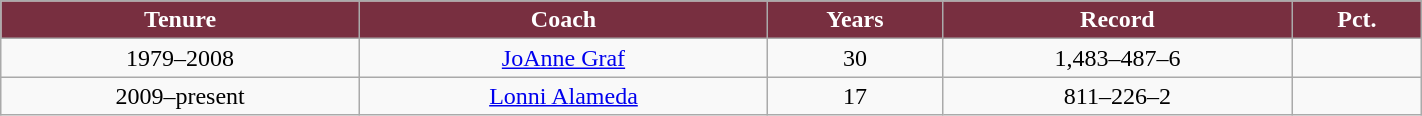<table class="wikitable" style="width:75%;">
<tr>
<th style="background:#782F40; color:white;">Tenure</th>
<th style="background:#782F40; color:white;">Coach</th>
<th style="background:#782F40; color:white;">Years</th>
<th style="background:#782F40; color:white;">Record</th>
<th style="background:#782F40; color:white;">Pct.</th>
</tr>
<tr style="text-align:center;">
<td>1979–2008</td>
<td><a href='#'>JoAnne Graf</a></td>
<td>30</td>
<td>1,483–487–6</td>
<td></td>
</tr>
<tr style="text-align:center;">
<td>2009–present</td>
<td><a href='#'>Lonni Alameda</a></td>
<td>17</td>
<td>811–226–2</td>
<td></td>
</tr>
</table>
